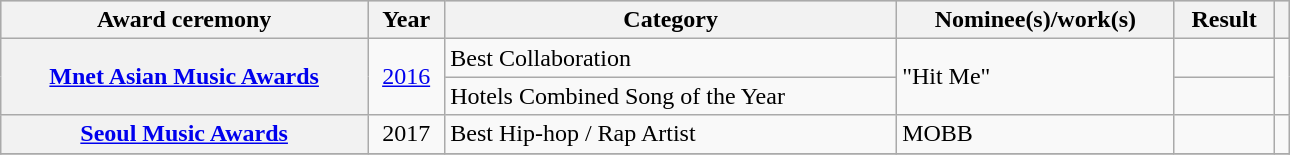<table class="wikitable sortable plainrowheaders" style="width: 68%;">
<tr style="background:#ccc; text-align:center;">
<th scope="col">Award ceremony</th>
<th scope="col">Year</th>
<th scope="col">Category</th>
<th scope="col">Nominee(s)/work(s)</th>
<th scope="col">Result</th>
<th scope="col" class="unsortable"></th>
</tr>
<tr>
<th scope="row" rowspan="2"><a href='#'>Mnet Asian Music Awards</a></th>
<td style="text-align:center" rowspan="2"><a href='#'>2016</a></td>
<td>Best Collaboration</td>
<td rowspan="2">"Hit Me"</td>
<td></td>
<td style="text-align:center" rowspan="2"></td>
</tr>
<tr>
<td>Hotels Combined Song of the Year</td>
<td></td>
</tr>
<tr>
<th scope="row"><a href='#'>Seoul Music Awards</a></th>
<td style="text-align:center">2017</td>
<td>Best Hip-hop / Rap Artist</td>
<td>MOBB</td>
<td></td>
<td style="text-align:center"></td>
</tr>
<tr>
</tr>
</table>
